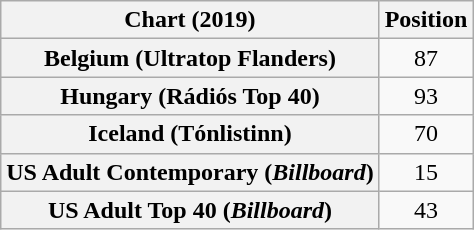<table class="wikitable sortable plainrowheaders" style="text-align:center">
<tr>
<th>Chart (2019)</th>
<th>Position</th>
</tr>
<tr>
<th scope="row">Belgium (Ultratop Flanders)</th>
<td>87</td>
</tr>
<tr>
<th scope="row">Hungary (Rádiós Top 40)</th>
<td>93</td>
</tr>
<tr>
<th scope="row">Iceland (Tónlistinn)</th>
<td>70</td>
</tr>
<tr>
<th scope="row">US Adult Contemporary (<em>Billboard</em>)</th>
<td>15</td>
</tr>
<tr>
<th scope="row">US Adult Top 40 (<em>Billboard</em>)</th>
<td>43</td>
</tr>
</table>
